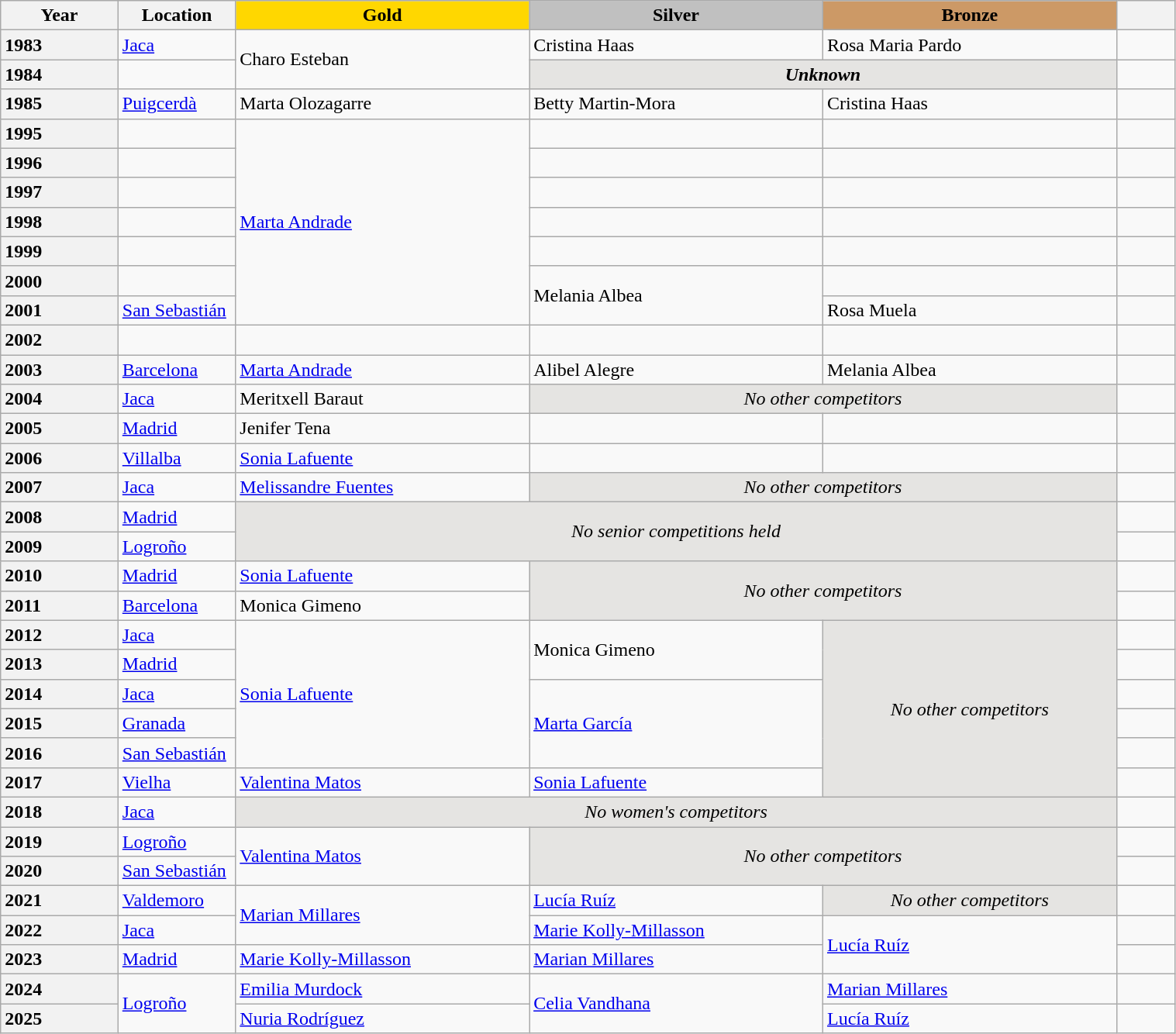<table class="wikitable unsortable" style="text-align:left; width:80%">
<tr>
<th scope="col" style="text-align:center; width:10%">Year</th>
<th scope="col" style="text-align:center; width:10%">Location</th>
<td scope="col" style="text-align:center; width:25%; background:gold"><strong>Gold</strong></td>
<td scope="col" style="text-align:center; width:25%; background:silver"><strong>Silver</strong></td>
<td scope="col" style="text-align:center; width:25%; background:#c96"><strong>Bronze</strong></td>
<th scope="col" style="text-align:center; width:5%"></th>
</tr>
<tr>
<th scope="row" style="text-align:left">1983</th>
<td><a href='#'>Jaca</a></td>
<td rowspan="2">Charo Esteban</td>
<td>Cristina Haas</td>
<td>Rosa Maria Pardo</td>
<td></td>
</tr>
<tr>
<th scope="row" style="text-align:left">1984</th>
<td></td>
<td colspan="2" bgcolor="e5e4e2" align="center"><strong><em>Unknown</em></strong></td>
<td></td>
</tr>
<tr>
<th scope="row" style="text-align:left">1985</th>
<td><a href='#'>Puigcerdà</a></td>
<td>Marta Olozagarre</td>
<td>Betty Martin-Mora</td>
<td>Cristina Haas</td>
<td></td>
</tr>
<tr>
<th scope="row" style="text-align:left">1995</th>
<td></td>
<td rowspan="7"><a href='#'>Marta Andrade</a></td>
<td></td>
<td></td>
<td></td>
</tr>
<tr>
<th scope="row" style="text-align:left">1996</th>
<td></td>
<td></td>
<td></td>
<td></td>
</tr>
<tr>
<th scope="row" style="text-align:left">1997</th>
<td></td>
<td></td>
<td></td>
<td></td>
</tr>
<tr>
<th scope="row" style="text-align:left">1998</th>
<td></td>
<td></td>
<td></td>
<td></td>
</tr>
<tr>
<th scope="row" style="text-align:left">1999</th>
<td></td>
<td></td>
<td></td>
<td></td>
</tr>
<tr>
<th scope="row" style="text-align:left">2000</th>
<td></td>
<td rowspan="2">Melania Albea</td>
<td></td>
<td></td>
</tr>
<tr>
<th scope="row" style="text-align:left">2001</th>
<td><a href='#'>San Sebastián</a></td>
<td>Rosa Muela</td>
<td></td>
</tr>
<tr>
<th scope="row" style="text-align:left">2002</th>
<td></td>
<td></td>
<td></td>
<td></td>
<td></td>
</tr>
<tr>
<th scope="row" style="text-align:left">2003</th>
<td><a href='#'>Barcelona</a></td>
<td><a href='#'>Marta Andrade</a></td>
<td>Alibel Alegre</td>
<td>Melania Albea</td>
<td></td>
</tr>
<tr>
<th scope="row" style="text-align:left">2004</th>
<td><a href='#'>Jaca</a></td>
<td>Meritxell Baraut</td>
<td colspan="2" align="center" bgcolor="e5e4e2"><em>No other competitors</em></td>
<td></td>
</tr>
<tr>
<th scope="row" style="text-align:left">2005</th>
<td><a href='#'>Madrid</a></td>
<td>Jenifer Tena</td>
<td></td>
<td></td>
<td></td>
</tr>
<tr>
<th scope="row" style="text-align:left">2006</th>
<td><a href='#'>Villalba</a></td>
<td><a href='#'>Sonia Lafuente</a></td>
<td></td>
<td></td>
<td></td>
</tr>
<tr>
<th scope="row" style="text-align:left">2007</th>
<td><a href='#'>Jaca</a></td>
<td> <a href='#'>Melissandre Fuentes</a> </td>
<td colspan="2" align="center" bgcolor="e5e4e2"><em>No other competitors</em></td>
<td></td>
</tr>
<tr>
<th scope="row" style="text-align:left">2008</th>
<td><a href='#'>Madrid</a></td>
<td colspan="3" rowspan="2" align="center" bgcolor="e5e4e2"><em>No senior competitions held</em></td>
<td></td>
</tr>
<tr>
<th scope="row" style="text-align:left">2009</th>
<td><a href='#'>Logroño</a></td>
<td></td>
</tr>
<tr>
<th scope="row" style="text-align:left">2010</th>
<td><a href='#'>Madrid</a></td>
<td><a href='#'>Sonia Lafuente</a></td>
<td colspan="2" rowspan="2" align="center" bgcolor="e5e4e2"><em>No other competitors</em></td>
<td></td>
</tr>
<tr>
<th scope="row" style="text-align:left">2011</th>
<td><a href='#'>Barcelona</a></td>
<td>Monica Gimeno</td>
<td></td>
</tr>
<tr>
<th scope="row" style="text-align:left">2012</th>
<td><a href='#'>Jaca</a></td>
<td rowspan="5"><a href='#'>Sonia Lafuente</a></td>
<td rowspan="2">Monica Gimeno</td>
<td rowspan="6" align="center" bgcolor="e5e4e2"><em>No other competitors</em></td>
<td></td>
</tr>
<tr>
<th scope="row" style="text-align:left">2013</th>
<td><a href='#'>Madrid</a></td>
<td></td>
</tr>
<tr>
<th scope="row" style="text-align:left">2014</th>
<td><a href='#'>Jaca</a></td>
<td rowspan="3"><a href='#'>Marta García</a></td>
<td></td>
</tr>
<tr>
<th scope="row" style="text-align:left">2015</th>
<td><a href='#'>Granada</a></td>
<td></td>
</tr>
<tr>
<th scope="row" style="text-align:left">2016</th>
<td><a href='#'>San Sebastián</a></td>
<td></td>
</tr>
<tr>
<th scope="row" style="text-align:left">2017</th>
<td><a href='#'>Vielha</a></td>
<td><a href='#'>Valentina Matos</a></td>
<td><a href='#'>Sonia Lafuente</a></td>
<td></td>
</tr>
<tr>
<th scope="row" style="text-align:left">2018</th>
<td><a href='#'>Jaca</a></td>
<td colspan="3" bgcolor="e5e4e2" align="center"><em>No women's competitors</em></td>
<td></td>
</tr>
<tr>
<th scope="row" style="text-align:left">2019</th>
<td><a href='#'>Logroño</a></td>
<td rowspan="2"><a href='#'>Valentina Matos</a></td>
<td colspan="2" rowspan="2" align="center" bgcolor="e5e4e2"><em>No other competitors</em></td>
<td></td>
</tr>
<tr>
<th scope="row" style="text-align:left">2020</th>
<td><a href='#'>San Sebastián</a></td>
<td></td>
</tr>
<tr>
<th scope="row" style="text-align:left">2021</th>
<td><a href='#'>Valdemoro</a></td>
<td rowspan="2"><a href='#'>Marian Millares</a></td>
<td><a href='#'>Lucía Ruíz</a></td>
<td align="center" bgcolor="e5e4e2"><em>No other competitors</em></td>
<td></td>
</tr>
<tr>
<th scope="row" style="text-align:left">2022</th>
<td><a href='#'>Jaca</a></td>
<td><a href='#'>Marie Kolly-Millasson</a></td>
<td rowspan="2"><a href='#'>Lucía Ruíz</a></td>
<td></td>
</tr>
<tr>
<th scope="row" style="text-align:left">2023</th>
<td><a href='#'>Madrid</a></td>
<td><a href='#'>Marie Kolly-Millasson</a></td>
<td><a href='#'>Marian Millares</a></td>
<td></td>
</tr>
<tr>
<th scope="row" style="text-align:left">2024</th>
<td rowspan="2"><a href='#'>Logroño</a></td>
<td><a href='#'>Emilia Murdock</a></td>
<td rowspan="2"><a href='#'>Celia Vandhana</a></td>
<td><a href='#'>Marian Millares</a></td>
<td></td>
</tr>
<tr>
<th scope="row" style="text-align:left">2025</th>
<td><a href='#'>Nuria Rodríguez</a></td>
<td><a href='#'>Lucía Ruíz</a></td>
<td></td>
</tr>
</table>
